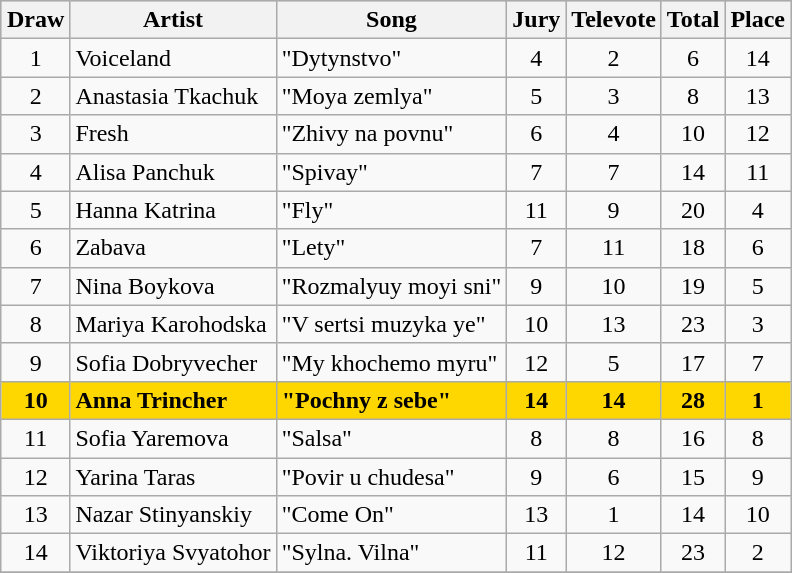<table class="sortable wikitable" style="margin: 1em auto 1em auto; text-align:center">
<tr bgcolor="#CCCCCC">
<th>Draw</th>
<th>Artist</th>
<th>Song</th>
<th>Jury</th>
<th>Televote</th>
<th>Total</th>
<th>Place</th>
</tr>
<tr>
<td>1</td>
<td align="left">Voiceland</td>
<td align="left">"Dytynstvo"</td>
<td>4</td>
<td>2</td>
<td>6</td>
<td>14</td>
</tr>
<tr>
<td>2</td>
<td align="left">Anastasia Tkachuk</td>
<td align="left">"Moya zemlya"</td>
<td>5</td>
<td>3</td>
<td>8</td>
<td>13</td>
</tr>
<tr>
<td>3</td>
<td align="left">Fresh</td>
<td align="left">"Zhivy na povnu"</td>
<td>6</td>
<td>4</td>
<td>10</td>
<td>12</td>
</tr>
<tr>
<td>4</td>
<td align="left">Alisa Panchuk</td>
<td align="left">"Spivay"</td>
<td>7</td>
<td>7</td>
<td>14</td>
<td>11</td>
</tr>
<tr>
<td>5</td>
<td align="left">Hanna Katrina</td>
<td align="left">"Fly"</td>
<td>11</td>
<td>9</td>
<td>20</td>
<td>4</td>
</tr>
<tr>
<td>6</td>
<td align="left">Zabava</td>
<td align="left">"Lety"</td>
<td>7</td>
<td>11</td>
<td>18</td>
<td>6</td>
</tr>
<tr>
<td>7</td>
<td align="left">Nina Boykova</td>
<td align="left">"Rozmalyuy moyi sni"</td>
<td>9</td>
<td>10</td>
<td>19</td>
<td>5</td>
</tr>
<tr>
<td>8</td>
<td align="left">Mariya Karohodska</td>
<td align="left">"V sertsi muzyka ye"</td>
<td>10</td>
<td>13</td>
<td>23</td>
<td>3</td>
</tr>
<tr>
<td>9</td>
<td align="left">Sofia Dobryvecher</td>
<td align="left">"My khochemo myru"</td>
<td>12</td>
<td>5</td>
<td>17</td>
<td>7</td>
</tr>
<tr style="font-weight:bold; background:gold;">
<td>10</td>
<td align="left">Anna Trincher</td>
<td align="left">"Pochny z sebe"</td>
<td>14</td>
<td>14</td>
<td>28</td>
<td>1</td>
</tr>
<tr>
<td>11</td>
<td align="left">Sofia Yaremova</td>
<td align="left">"Salsa"</td>
<td>8</td>
<td>8</td>
<td>16</td>
<td>8</td>
</tr>
<tr>
<td>12</td>
<td align="left">Yarina Taras</td>
<td align="left">"Povir u chudesa"</td>
<td>9</td>
<td>6</td>
<td>15</td>
<td>9</td>
</tr>
<tr>
<td>13</td>
<td align="left">Nazar Stinyanskiy</td>
<td align="left">"Come On"</td>
<td>13</td>
<td>1</td>
<td>14</td>
<td>10</td>
</tr>
<tr>
<td>14</td>
<td align="left">Viktoriya Svyatohor</td>
<td align="left">"Sylna. Vilna"</td>
<td>11</td>
<td>12</td>
<td>23</td>
<td>2</td>
</tr>
<tr>
</tr>
</table>
